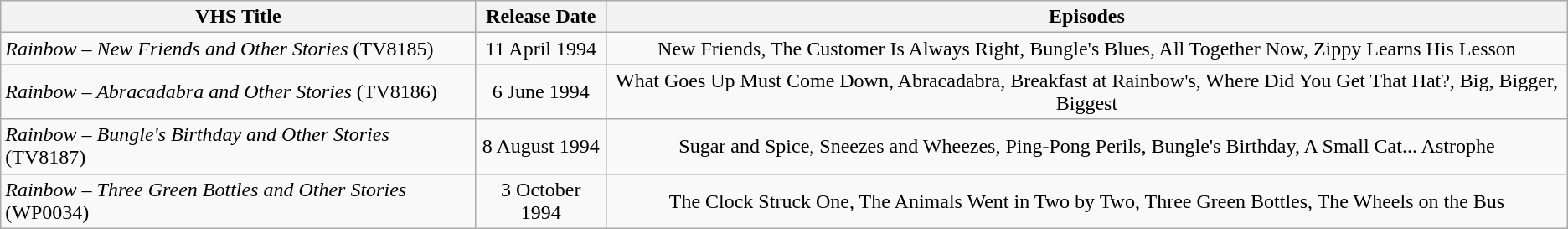<table class="wikitable">
<tr>
<th>VHS Title</th>
<th>Release Date</th>
<th>Episodes</th>
</tr>
<tr>
<td><em>Rainbow – New Friends and Other Stories</em> (TV8185)</td>
<td align="center">11 April 1994</td>
<td align="center">New Friends, The Customer Is Always Right, Bungle's Blues, All Together Now, Zippy Learns His Lesson</td>
</tr>
<tr>
<td><em>Rainbow – Abracadabra and Other Stories</em> (TV8186)</td>
<td align="center">6 June 1994</td>
<td align="center">What Goes Up Must Come Down, Abracadabra, Breakfast at Rainbow's, Where Did You Get That Hat?, Big, Bigger, Biggest</td>
</tr>
<tr>
<td><em>Rainbow – Bungle's Birthday and Other Stories</em> (TV8187)</td>
<td align="center">8 August 1994</td>
<td align="center">Sugar and Spice, Sneezes and Wheezes, Ping-Pong Perils, Bungle's Birthday, A Small Cat... Astrophe</td>
</tr>
<tr>
<td><em>Rainbow – Three Green Bottles and Other Stories</em> (WP0034)</td>
<td align="center">3 October 1994</td>
<td align="center">The Clock Struck One, The Animals Went in Two by Two, Three Green Bottles, The Wheels on the Bus</td>
</tr>
</table>
